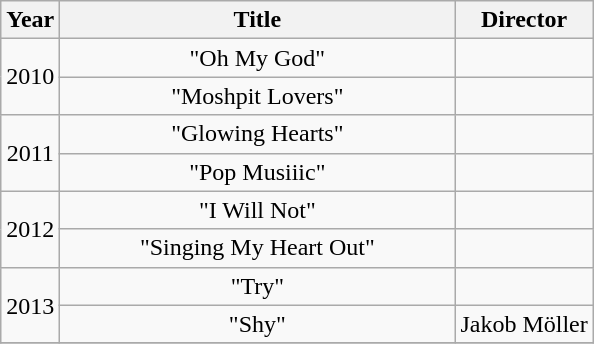<table class="wikitable plainrowheaders" style="text-align:center;">
<tr>
<th scope="col">Year</th>
<th scope="col" style="width:16em;">Title</th>
<th scope="col">Director</th>
</tr>
<tr>
<td rowspan="2">2010</td>
<td>"Oh My God"</td>
<td></td>
</tr>
<tr>
<td>"Moshpit Lovers"</td>
<td></td>
</tr>
<tr>
<td rowspan="2">2011</td>
<td>"Glowing Hearts"</td>
<td></td>
</tr>
<tr>
<td>"Pop Musiiic"</td>
<td></td>
</tr>
<tr>
<td rowspan="2">2012</td>
<td>"I Will Not"</td>
<td></td>
</tr>
<tr>
<td>"Singing My Heart Out"</td>
<td></td>
</tr>
<tr>
<td rowspan="2">2013</td>
<td>"Try"</td>
<td></td>
</tr>
<tr>
<td>"Shy"</td>
<td>Jakob Möller</td>
</tr>
<tr>
</tr>
</table>
